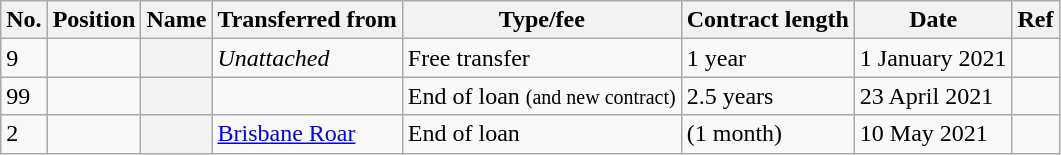<table class="wikitable plainrowheaders sortable" style="text-align:center; text-align:left">
<tr>
<th scope="col">No.</th>
<th scope="col">Position</th>
<th scope="col">Name</th>
<th scope="col">Transferred from</th>
<th scope="col">Type/fee</th>
<th scope="col">Contract length</th>
<th scope="col">Date</th>
<th scope="col" class="unsortable">Ref</th>
</tr>
<tr>
<td>9</td>
<td></td>
<th scope="row"></th>
<td><em>Unattached</em></td>
<td>Free transfer</td>
<td>1 year</td>
<td>1 January 2021</td>
<td></td>
</tr>
<tr>
<td>99</td>
<td></td>
<th scope="row"></th>
<td></td>
<td>End of loan <small>(and new contract)</small></td>
<td>2.5 years</td>
<td>23 April 2021</td>
<td></td>
</tr>
<tr>
<td>2</td>
<td></td>
<th scope="row"></th>
<td><a href='#'>Brisbane Roar</a></td>
<td>End of loan</td>
<td>(1 month)</td>
<td>10 May 2021</td>
<td></td>
</tr>
</table>
